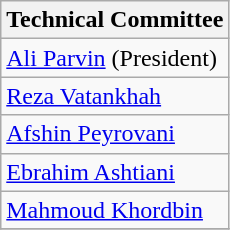<table class="wikitable" "align: right;">
<tr>
<th>Technical Committee</th>
</tr>
<tr>
<td> <a href='#'>Ali Parvin</a> (President)</td>
</tr>
<tr>
<td> <a href='#'>Reza Vatankhah</a></td>
</tr>
<tr>
<td> <a href='#'>Afshin Peyrovani</a></td>
</tr>
<tr>
<td> <a href='#'>Ebrahim Ashtiani</a></td>
</tr>
<tr>
<td> <a href='#'>Mahmoud Khordbin</a></td>
</tr>
<tr>
</tr>
</table>
